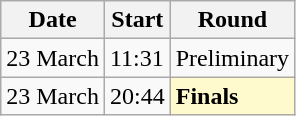<table class=wikitable>
<tr>
<th>Date</th>
<th>Start</th>
<th>Round</th>
</tr>
<tr>
<td>23 March</td>
<td>11:31</td>
<td>Preliminary</td>
</tr>
<tr>
<td>23 March</td>
<td>20:44</td>
<td style=background:lemonchiffon><strong>Finals</strong></td>
</tr>
</table>
